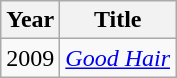<table class="wikitable">
<tr>
<th>Year</th>
<th>Title</th>
</tr>
<tr>
<td>2009</td>
<td><em><a href='#'>Good Hair</a></em></td>
</tr>
</table>
